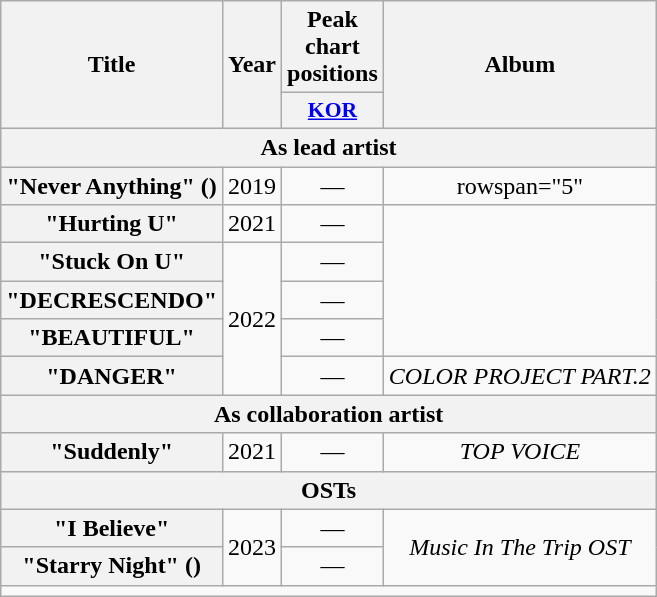<table class="wikitable plainrowheaders" style="text-align:center">
<tr>
<th rowspan="2" scope="col">Title</th>
<th rowspan="2" scope="col">Year</th>
<th colspan="1" scope="col">Peak chart positions</th>
<th rowspan="2" scope="col">Album</th>
</tr>
<tr>
<th scope="col" style="width:3em;font-size:90%"><a href='#'>KOR</a><br></th>
</tr>
<tr>
<th colspan="6">As lead artist</th>
</tr>
<tr>
<th scope="row">"Never Anything" () </th>
<td>2019</td>
<td>—</td>
<td>rowspan="5" </td>
</tr>
<tr>
<th scope="row">"Hurting U"</th>
<td>2021</td>
<td>—</td>
</tr>
<tr>
<th scope="row">"Stuck On U" </th>
<td rowspan="4">2022</td>
<td>—</td>
</tr>
<tr>
<th scope="row">"DECRESCENDO"</th>
<td>—</td>
</tr>
<tr>
<th scope="row">"BEAUTIFUL"</th>
<td>—</td>
</tr>
<tr>
<th scope="row">"DANGER"</th>
<td>—</td>
<td><em>COLOR PROJECT PART.2</em></td>
</tr>
<tr>
<th colspan="6">As collaboration artist</th>
</tr>
<tr>
<th scope="row">"Suddenly"<br></th>
<td>2021</td>
<td>—</td>
<td><em>TOP VOICE</em></td>
</tr>
<tr>
<th colspan="6">OSTs</th>
</tr>
<tr>
<th scope="row">"I Believe" </th>
<td rowspan="2">2023</td>
<td>—</td>
<td rowspan="2"><em>Music In The Trip OST</em></td>
</tr>
<tr>
<th scope="row">"Starry Night" ()</th>
<td>—</td>
</tr>
<tr>
<td colspan="6"></td>
</tr>
</table>
